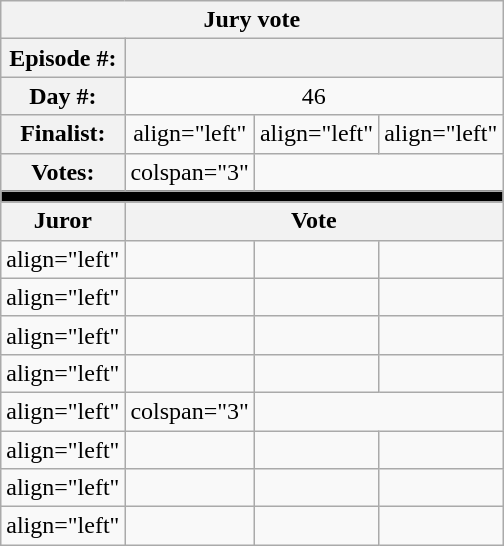<table class="wikitable" style="text-align:center; font-size:100%">
<tr>
<th colspan="4">Jury vote</th>
</tr>
<tr>
<th>Episode #:</th>
<th colspan="3"></th>
</tr>
<tr>
<th>Day #:</th>
<td colspan="3">46</td>
</tr>
<tr>
<th>Finalist:</th>
<td>align="left" </td>
<td>align="left" </td>
<td>align="left" </td>
</tr>
<tr>
<th>Votes:</th>
<td>colspan="3" </td>
</tr>
<tr>
<th colspan="4" style="background:black;"></th>
</tr>
<tr>
<th>Juror</th>
<th colspan="4">Vote</th>
</tr>
<tr>
<td>align="left" </td>
<td></td>
<td></td>
<td></td>
</tr>
<tr>
<td>align="left" </td>
<td></td>
<td></td>
<td></td>
</tr>
<tr>
<td>align="left" </td>
<td></td>
<td></td>
<td></td>
</tr>
<tr>
<td>align="left" </td>
<td></td>
<td></td>
<td></td>
</tr>
<tr>
<td>align="left" </td>
<td>colspan="3" </td>
</tr>
<tr>
<td>align="left" </td>
<td></td>
<td></td>
<td></td>
</tr>
<tr>
<td>align="left" </td>
<td></td>
<td></td>
<td></td>
</tr>
<tr>
<td>align="left" </td>
<td></td>
<td></td>
<td></td>
</tr>
</table>
